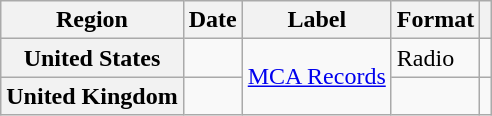<table class="wikitable plainrowheaders">
<tr>
<th scope="col">Region</th>
<th scope="col">Date</th>
<th scope="col">Label</th>
<th scope="col">Format</th>
<th scope="col"></th>
</tr>
<tr>
<th scope="row">United States</th>
<td></td>
<td rowspan="2"><a href='#'>MCA Records</a></td>
<td>Radio</td>
<td></td>
</tr>
<tr>
<th scope="row">United Kingdom</th>
<td></td>
<td></td>
<td></td>
</tr>
</table>
